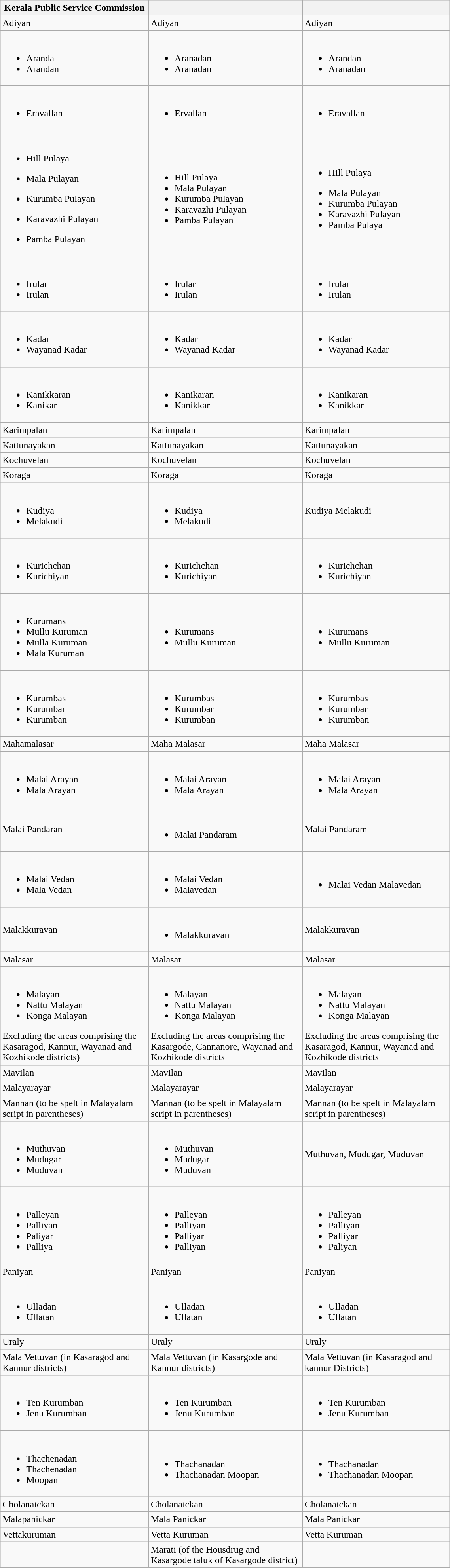<table class="wikitable" style="width: 60%;">
<tr>
<th>Kerala Public Service Commission</th>
<th></th>
<th></th>
</tr>
<tr>
<td>Adiyan</td>
<td>Adiyan</td>
<td>Adiyan</td>
</tr>
<tr>
<td><br><ul><li>Aranda</li><li>Arandan</li></ul></td>
<td><br><ul><li>Aranadan</li><li>Aranadan</li></ul></td>
<td><br><ul><li>Arandan</li><li>Aranadan</li></ul></td>
</tr>
<tr>
<td><br><ul><li>Eravallan</li></ul></td>
<td><br><ul><li>Ervallan</li></ul></td>
<td><br><ul><li>Eravallan</li></ul></td>
</tr>
<tr>
<td><br><ul><li>Hill Pulaya</li></ul><ul><li>Mala Pulayan</li></ul><ul><li>Kurumba Pulayan</li></ul><ul><li>Karavazhi Pulayan</li></ul><ul><li>Pamba Pulayan</li></ul></td>
<td><br><ul><li>Hill Pulaya</li><li>Mala Pulayan</li><li>Kurumba Pulayan</li><li>Karavazhi Pulayan</li><li>Pamba Pulayan</li></ul></td>
<td><br><ul><li>Hill Pulaya</li></ul><ul><li>Mala Pulayan</li><li>Kurumba Pulayan</li><li>Karavazhi Pulayan</li><li>Pamba Pulaya</li></ul></td>
</tr>
<tr>
<td><br><ul><li>Irular</li><li>Irulan</li></ul></td>
<td><br><ul><li>Irular</li><li>Irulan</li></ul></td>
<td><br><ul><li>Irular</li><li>Irulan</li></ul></td>
</tr>
<tr>
<td><br><ul><li>Kadar</li><li>Wayanad Kadar</li></ul></td>
<td><br><ul><li>Kadar</li><li>Wayanad Kadar</li></ul></td>
<td><br><ul><li>Kadar</li><li>Wayanad Kadar</li></ul></td>
</tr>
<tr>
<td><br><ul><li>Kanikkaran</li><li>Kanikar</li></ul></td>
<td><br><ul><li>Kanikaran</li><li>Kanikkar</li></ul></td>
<td><br><ul><li>Kanikaran</li><li>Kanikkar</li></ul></td>
</tr>
<tr>
<td>Karimpalan</td>
<td>Karimpalan</td>
<td>Karimpalan</td>
</tr>
<tr>
<td>Kattunayakan</td>
<td>Kattunayakan</td>
<td>Kattunayakan</td>
</tr>
<tr>
<td>Kochuvelan</td>
<td>Kochuvelan</td>
<td>Kochuvelan</td>
</tr>
<tr>
<td>Koraga</td>
<td>Koraga</td>
<td>Koraga</td>
</tr>
<tr>
<td><br><ul><li>Kudiya</li><li>Melakudi</li></ul></td>
<td><br><ul><li>Kudiya</li><li>Melakudi</li></ul></td>
<td>Kudiya Melakudi</td>
</tr>
<tr>
<td><br><ul><li>Kurichchan</li><li>Kurichiyan</li></ul></td>
<td><br><ul><li>Kurichchan</li><li>Kurichiyan</li></ul></td>
<td><br><ul><li>Kurichchan</li><li>Kurichiyan</li></ul></td>
</tr>
<tr>
<td><br><ul><li>Kurumans</li><li>Mullu Kuruman</li><li>Mulla Kuruman</li><li>Mala Kuruman</li></ul></td>
<td><br><ul><li>Kurumans</li><li>Mullu Kuruman</li></ul></td>
<td><br><ul><li>Kurumans</li><li>Mullu Kuruman</li></ul></td>
</tr>
<tr>
<td><br><ul><li>Kurumbas</li><li>Kurumbar</li><li>Kurumban</li></ul></td>
<td><br><ul><li>Kurumbas</li><li>Kurumbar</li><li>Kurumban</li></ul></td>
<td><br><ul><li>Kurumbas</li><li>Kurumbar</li><li>Kurumban</li></ul></td>
</tr>
<tr>
<td>Mahamalasar</td>
<td>Maha Malasar</td>
<td>Maha Malasar</td>
</tr>
<tr>
<td><br><ul><li>Malai Arayan</li><li>Mala Arayan</li></ul></td>
<td><br><ul><li>Malai Arayan</li><li>Mala Arayan</li></ul></td>
<td><br><ul><li>Malai Arayan</li><li>Mala Arayan</li></ul></td>
</tr>
<tr>
<td>Malai Pandaran</td>
<td><br><ul><li>Malai Pandaram</li></ul></td>
<td>Malai Pandaram</td>
</tr>
<tr>
<td><br><ul><li>Malai Vedan</li><li>Mala Vedan</li></ul></td>
<td><br><ul><li>Malai Vedan</li><li>Malavedan</li></ul></td>
<td><br><ul><li>Malai Vedan Malavedan</li></ul></td>
</tr>
<tr>
<td>Malakkuravan</td>
<td><br><ul><li>Malakkuravan</li></ul></td>
<td>Malakkuravan</td>
</tr>
<tr>
<td>Malasar</td>
<td>Malasar</td>
<td>Malasar</td>
</tr>
<tr>
<td><br><ul><li>Malayan</li><li>Nattu Malayan</li><li>Konga Malayan</li></ul>Excluding the areas comprising the Kasaragod, Kannur, Wayanad and Kozhikode districts)</td>
<td><br><ul><li>Malayan</li><li>Nattu Malayan</li><li>Konga Malayan</li></ul>Excluding the areas comprising the Kasargode, Cannanore, Wayanad and Kozhikode districts</td>
<td><br><ul><li>Malayan</li><li>Nattu Malayan</li><li>Konga Malayan</li></ul>Excluding the areas comprising the Kasaragod, Kannur, Wayanad and Kozhikode districts</td>
</tr>
<tr>
<td>Mavilan</td>
<td>Mavilan</td>
<td>Mavilan</td>
</tr>
<tr>
<td>Malayarayar</td>
<td>Malayarayar</td>
<td>Malayarayar</td>
</tr>
<tr>
<td>Mannan (to be spelt in Malayalam script in parentheses)</td>
<td>Mannan (to be spelt in Malayalam script in parentheses)</td>
<td>Mannan (to be spelt in Malayalam script in parentheses)</td>
</tr>
<tr>
<td><br><ul><li>Muthuvan</li><li>Mudugar</li><li>Muduvan</li></ul></td>
<td><br><ul><li>Muthuvan</li><li>Mudugar</li><li>Muduvan</li></ul></td>
<td>Muthuvan, Mudugar, Muduvan</td>
</tr>
<tr>
<td><br><ul><li>Palleyan</li><li>Palliyan</li><li>Paliyar</li><li>Palliya</li></ul></td>
<td><br><ul><li>Palleyan</li><li>Palliyan</li><li>Palliyar</li><li>Palliyan</li></ul></td>
<td><br><ul><li>Palleyan</li><li>Palliyan</li><li>Palliyar</li><li>Paliyan</li></ul></td>
</tr>
<tr>
<td>Paniyan</td>
<td>Paniyan</td>
<td>Paniyan</td>
</tr>
<tr>
<td><br><ul><li>Ulladan</li><li>Ullatan</li></ul></td>
<td><br><ul><li>Ulladan</li><li>Ullatan</li></ul></td>
<td><br><ul><li>Ulladan</li><li>Ullatan</li></ul></td>
</tr>
<tr>
<td>Uraly</td>
<td>Uraly</td>
<td>Uraly</td>
</tr>
<tr>
<td>Mala Vettuvan (in Kasaragod and Kannur districts)</td>
<td>Mala Vettuvan (in Kasargode and Kannur districts)</td>
<td>Mala Vettuvan (in Kasaragod and kannur Districts)</td>
</tr>
<tr>
<td><br><ul><li>Ten Kurumban</li><li>Jenu Kurumban</li></ul></td>
<td><br><ul><li>Ten Kurumban</li><li>Jenu Kurumban</li></ul></td>
<td><br><ul><li>Ten Kurumban</li><li>Jenu Kurumban</li></ul></td>
</tr>
<tr>
<td><br><ul><li>Thachenadan</li><li>Thachenadan</li><li>Moopan</li></ul></td>
<td><br><ul><li>Thachanadan</li><li>Thachanadan Moopan</li></ul></td>
<td><br><ul><li>Thachanadan</li><li>Thachanadan Moopan</li></ul></td>
</tr>
<tr>
<td>Cholanaickan</td>
<td>Cholanaickan</td>
<td>Cholanaickan</td>
</tr>
<tr>
<td>Malapanickar</td>
<td>Mala Panickar</td>
<td>Mala Panickar</td>
</tr>
<tr>
<td>Vettakuruman</td>
<td>Vetta Kuruman</td>
<td>Vetta Kuruman</td>
</tr>
<tr>
<td></td>
<td>Marati (of the Housdrug and Kasargode taluk of Kasargode district)</td>
<td></td>
</tr>
</table>
